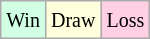<table class="wikitable">
<tr>
<td style="background-color: #d0ffe3;"><small>Win</small></td>
<td style="background-color: #ffffdd;"><small>Draw</small></td>
<td style="background-color: #ffd0e3;"><small>Loss</small></td>
</tr>
</table>
